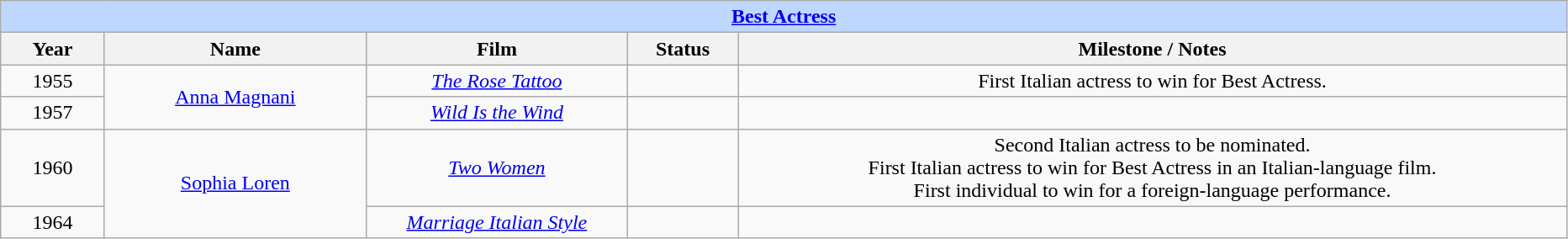<table class="wikitable" style="text-align: center">
<tr style="background:#bfd7ff;">
<td colspan="5" style="text-align:center;"><strong><a href='#'>Best Actress</a></strong></td>
</tr>
<tr style="background:#ebf5ff;">
<th style="width:075px;">Year</th>
<th style="width:200px;">Name</th>
<th style="width:200px;">Film</th>
<th style="width:080px;">Status</th>
<th style="width:650px;">Milestone / Notes</th>
</tr>
<tr>
<td>1955</td>
<td rowspan=2><a href='#'>Anna Magnani</a></td>
<td><em><a href='#'>The Rose Tattoo</a></em></td>
<td></td>
<td>First Italian actress to win for Best Actress.</td>
</tr>
<tr>
<td>1957</td>
<td><em><a href='#'>Wild Is the Wind</a></em></td>
<td></td>
<td></td>
</tr>
<tr>
<td>1960</td>
<td rowspan=2><a href='#'>Sophia Loren</a></td>
<td><em><a href='#'>Two Women</a></em></td>
<td></td>
<td>Second Italian actress to be nominated.<br>First Italian actress to win for Best Actress in an Italian-language film.<br>First individual to win for a foreign-language performance.</td>
</tr>
<tr>
<td>1964</td>
<td><em><a href='#'>Marriage Italian Style</a></em></td>
<td></td>
<td></td>
</tr>
</table>
